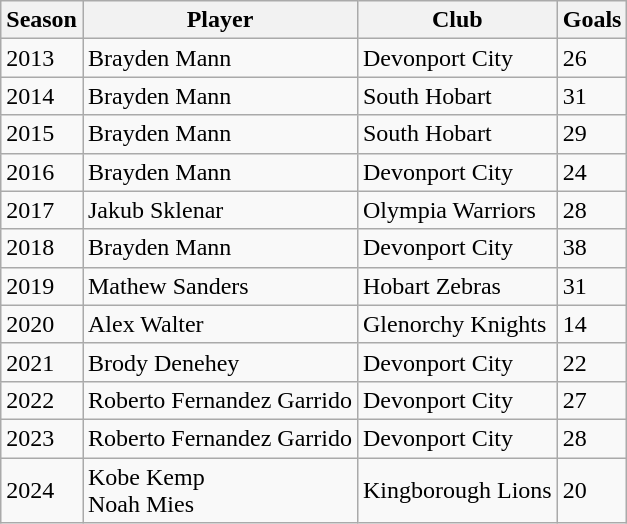<table class="wikitable" text-align: center">
<tr>
<th>Season</th>
<th>Player</th>
<th>Club</th>
<th>Goals</th>
</tr>
<tr>
<td>2013</td>
<td>Brayden Mann</td>
<td>Devonport City</td>
<td>26</td>
</tr>
<tr>
<td>2014</td>
<td>Brayden Mann</td>
<td>South Hobart</td>
<td>31</td>
</tr>
<tr>
<td>2015</td>
<td>Brayden Mann</td>
<td>South Hobart</td>
<td>29</td>
</tr>
<tr>
<td>2016</td>
<td>Brayden Mann</td>
<td>Devonport City</td>
<td>24</td>
</tr>
<tr>
<td>2017</td>
<td>Jakub Sklenar</td>
<td>Olympia Warriors</td>
<td>28</td>
</tr>
<tr>
<td>2018</td>
<td>Brayden Mann</td>
<td>Devonport City</td>
<td>38</td>
</tr>
<tr>
<td>2019</td>
<td>Mathew Sanders</td>
<td>Hobart Zebras</td>
<td>31</td>
</tr>
<tr>
<td>2020</td>
<td>Alex Walter</td>
<td>Glenorchy Knights</td>
<td>14</td>
</tr>
<tr>
<td>2021</td>
<td>Brody Denehey</td>
<td>Devonport City</td>
<td>22</td>
</tr>
<tr>
<td>2022</td>
<td>Roberto Fernandez Garrido</td>
<td>Devonport City</td>
<td>27</td>
</tr>
<tr>
<td>2023</td>
<td>Roberto Fernandez Garrido</td>
<td>Devonport City</td>
<td>28</td>
</tr>
<tr>
<td>2024</td>
<td>Kobe Kemp<br>Noah Mies</td>
<td>Kingborough Lions</td>
<td>20</td>
</tr>
</table>
